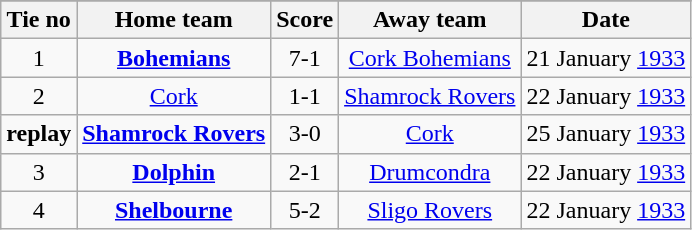<table class="wikitable" style="text-align: center">
<tr>
</tr>
<tr>
<th>Tie no</th>
<th>Home team</th>
<th>Score</th>
<th>Away team</th>
<th>Date</th>
</tr>
<tr>
<td>1</td>
<td><strong><a href='#'>Bohemians</a></strong></td>
<td>7-1</td>
<td><a href='#'>Cork Bohemians</a></td>
<td>21 January <a href='#'>1933</a></td>
</tr>
<tr>
<td>2</td>
<td><a href='#'>Cork</a></td>
<td>1-1</td>
<td><a href='#'>Shamrock Rovers</a></td>
<td>22 January <a href='#'>1933</a></td>
</tr>
<tr>
<td><strong>replay</strong></td>
<td><strong><a href='#'>Shamrock Rovers</a></strong></td>
<td>3-0</td>
<td><a href='#'>Cork</a></td>
<td>25 January <a href='#'>1933</a></td>
</tr>
<tr>
<td>3</td>
<td><strong><a href='#'>Dolphin</a></strong></td>
<td>2-1</td>
<td><a href='#'>Drumcondra</a></td>
<td>22 January <a href='#'>1933</a></td>
</tr>
<tr>
<td>4</td>
<td><strong><a href='#'>Shelbourne</a></strong></td>
<td>5-2</td>
<td><a href='#'>Sligo Rovers</a></td>
<td>22 January <a href='#'>1933</a></td>
</tr>
</table>
